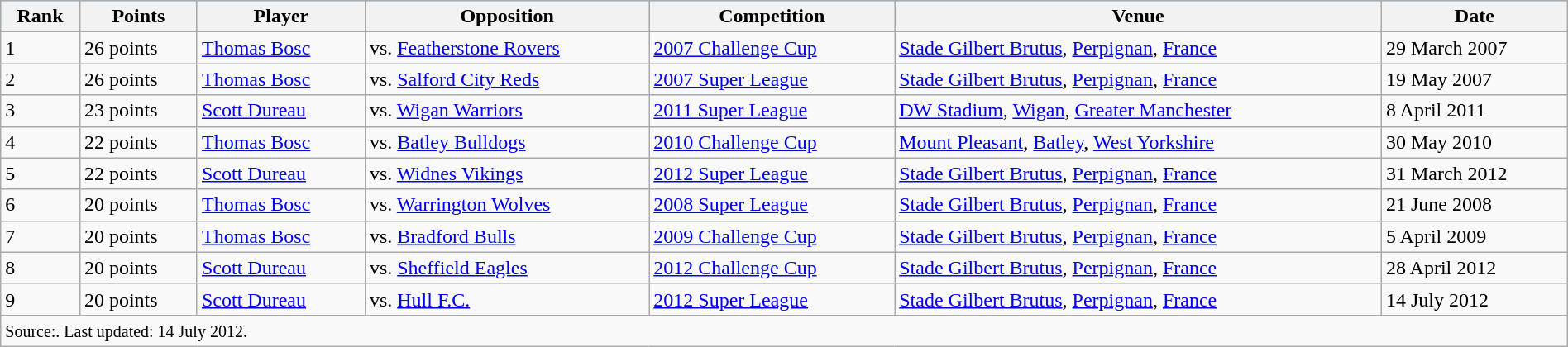<table class="wikitable" style="width:100%;">
<tr style="background:#87cefa;">
<th>Rank</th>
<th>Points</th>
<th>Player</th>
<th>Opposition</th>
<th>Competition</th>
<th>Venue</th>
<th>Date</th>
</tr>
<tr>
<td>1</td>
<td>26 points</td>
<td> <a href='#'>Thomas Bosc</a></td>
<td>vs. <a href='#'>Featherstone Rovers</a></td>
<td><a href='#'>2007 Challenge Cup</a></td>
<td> <a href='#'>Stade Gilbert Brutus</a>, <a href='#'>Perpignan</a>, <a href='#'>France</a></td>
<td>29 March 2007</td>
</tr>
<tr>
<td>2</td>
<td>26 points</td>
<td> <a href='#'>Thomas Bosc</a></td>
<td>vs. <a href='#'>Salford City Reds</a></td>
<td><a href='#'>2007 Super League</a></td>
<td> <a href='#'>Stade Gilbert Brutus</a>, <a href='#'>Perpignan</a>, <a href='#'>France</a></td>
<td>19 May 2007</td>
</tr>
<tr>
<td>3</td>
<td>23 points</td>
<td> <a href='#'>Scott Dureau</a></td>
<td>vs. <a href='#'>Wigan Warriors</a></td>
<td><a href='#'>2011 Super League</a></td>
<td> <a href='#'>DW Stadium</a>, <a href='#'>Wigan</a>, <a href='#'>Greater Manchester</a></td>
<td>8 April 2011</td>
</tr>
<tr>
<td>4</td>
<td>22 points</td>
<td> <a href='#'>Thomas Bosc</a></td>
<td>vs. <a href='#'>Batley Bulldogs</a></td>
<td><a href='#'>2010 Challenge Cup</a></td>
<td> <a href='#'>Mount Pleasant</a>, <a href='#'>Batley</a>, <a href='#'>West Yorkshire</a></td>
<td>30 May 2010</td>
</tr>
<tr>
<td>5</td>
<td>22 points</td>
<td> <a href='#'>Scott Dureau</a></td>
<td>vs. <a href='#'>Widnes Vikings</a></td>
<td><a href='#'>2012 Super League</a></td>
<td> <a href='#'>Stade Gilbert Brutus</a>, <a href='#'>Perpignan</a>, <a href='#'>France</a></td>
<td>31 March 2012</td>
</tr>
<tr>
<td>6</td>
<td>20 points</td>
<td> <a href='#'>Thomas Bosc</a></td>
<td>vs. <a href='#'>Warrington Wolves</a></td>
<td><a href='#'>2008 Super League</a></td>
<td> <a href='#'>Stade Gilbert Brutus</a>, <a href='#'>Perpignan</a>, <a href='#'>France</a></td>
<td>21 June 2008</td>
</tr>
<tr>
<td>7</td>
<td>20 points</td>
<td> <a href='#'>Thomas Bosc</a></td>
<td>vs. <a href='#'>Bradford Bulls</a></td>
<td><a href='#'>2009 Challenge Cup</a></td>
<td> <a href='#'>Stade Gilbert Brutus</a>, <a href='#'>Perpignan</a>, <a href='#'>France</a></td>
<td>5 April 2009</td>
</tr>
<tr>
<td>8</td>
<td>20 points</td>
<td> <a href='#'>Scott Dureau</a></td>
<td>vs. <a href='#'>Sheffield Eagles</a></td>
<td><a href='#'>2012 Challenge Cup</a></td>
<td> <a href='#'>Stade Gilbert Brutus</a>, <a href='#'>Perpignan</a>, <a href='#'>France</a></td>
<td>28 April 2012</td>
</tr>
<tr>
<td>9</td>
<td>20 points</td>
<td> <a href='#'>Scott Dureau</a></td>
<td>vs. <a href='#'>Hull F.C.</a></td>
<td><a href='#'>2012 Super League</a></td>
<td> <a href='#'>Stade Gilbert Brutus</a>, <a href='#'>Perpignan</a>, <a href='#'>France</a></td>
<td>14 July 2012</td>
</tr>
<tr>
<td colspan=7><small>Source:. Last updated: 14 July 2012.</small></td>
</tr>
</table>
